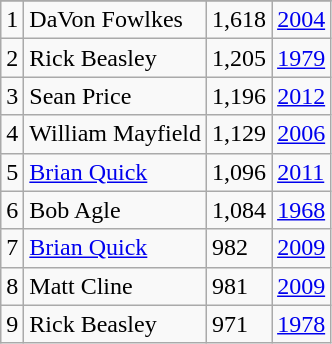<table class="wikitable">
<tr>
</tr>
<tr>
<td>1</td>
<td>DaVon Fowlkes</td>
<td>1,618</td>
<td><a href='#'>2004</a></td>
</tr>
<tr>
<td>2</td>
<td>Rick Beasley</td>
<td>1,205</td>
<td><a href='#'>1979</a></td>
</tr>
<tr>
<td>3</td>
<td>Sean Price</td>
<td>1,196</td>
<td><a href='#'>2012</a></td>
</tr>
<tr>
<td>4</td>
<td>William Mayfield</td>
<td>1,129</td>
<td><a href='#'>2006</a></td>
</tr>
<tr>
<td>5</td>
<td><a href='#'>Brian Quick</a></td>
<td>1,096</td>
<td><a href='#'>2011</a></td>
</tr>
<tr>
<td>6</td>
<td>Bob Agle</td>
<td>1,084</td>
<td><a href='#'>1968</a></td>
</tr>
<tr>
<td>7</td>
<td><a href='#'>Brian Quick</a></td>
<td>982</td>
<td><a href='#'>2009</a></td>
</tr>
<tr>
<td>8</td>
<td>Matt Cline</td>
<td>981</td>
<td><a href='#'>2009</a></td>
</tr>
<tr>
<td>9</td>
<td>Rick Beasley</td>
<td>971</td>
<td><a href='#'>1978</a></td>
</tr>
</table>
